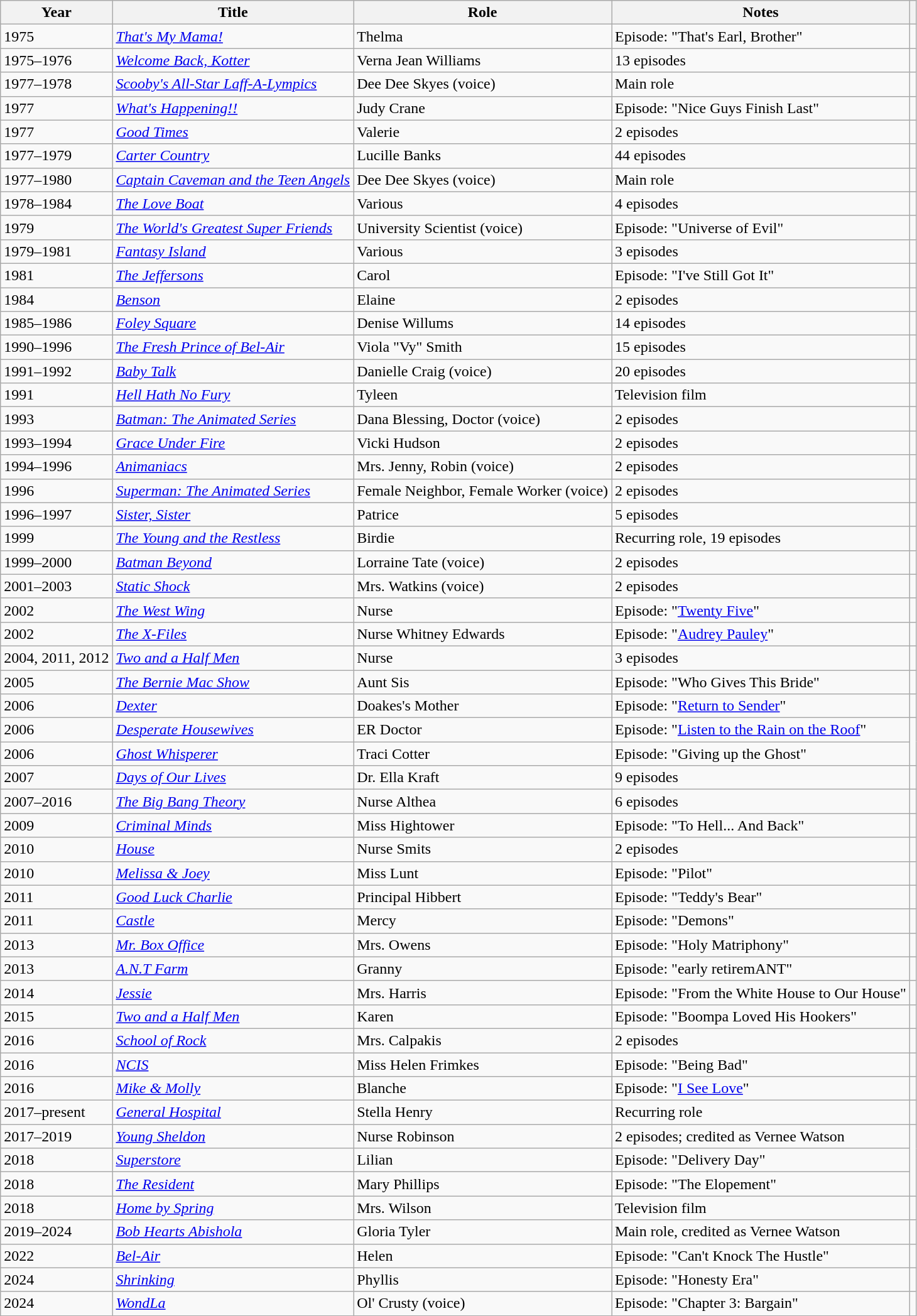<table class="wikitable sortable">
<tr>
<th>Year</th>
<th>Title</th>
<th>Role</th>
<th class="unsortable">Notes</th>
<th class="unsortable"></th>
</tr>
<tr>
<td>1975</td>
<td><em><a href='#'>That's My Mama!</a></em></td>
<td>Thelma</td>
<td>Episode: "That's Earl, Brother"</td>
</tr>
<tr>
<td>1975–1976</td>
<td><em><a href='#'>Welcome Back, Kotter</a></em></td>
<td>Verna Jean Williams</td>
<td>13 episodes</td>
<td></td>
</tr>
<tr>
<td>1977–1978</td>
<td><em><a href='#'>Scooby's All-Star Laff-A-Lympics</a></em></td>
<td>Dee Dee Skyes (voice)</td>
<td>Main role</td>
<td></td>
</tr>
<tr>
<td>1977</td>
<td><em><a href='#'>What's Happening!!</a></em></td>
<td>Judy Crane</td>
<td>Episode: "Nice Guys Finish Last"</td>
<td></td>
</tr>
<tr>
<td>1977</td>
<td><em><a href='#'>Good Times</a></em></td>
<td>Valerie</td>
<td>2 episodes</td>
<td></td>
</tr>
<tr>
<td>1977–1979</td>
<td><em><a href='#'>Carter Country</a></em></td>
<td>Lucille Banks</td>
<td>44 episodes</td>
<td></td>
</tr>
<tr>
<td>1977–1980</td>
<td><em><a href='#'>Captain Caveman and the Teen Angels</a></em></td>
<td>Dee Dee Skyes (voice)</td>
<td>Main role</td>
<td></td>
</tr>
<tr>
<td>1978–1984</td>
<td><em><a href='#'>The Love Boat</a></em></td>
<td>Various</td>
<td>4 episodes</td>
<td></td>
</tr>
<tr>
<td>1979</td>
<td><em><a href='#'>The World's Greatest Super Friends</a></em></td>
<td>University Scientist (voice)</td>
<td>Episode: "Universe of Evil"</td>
<td></td>
</tr>
<tr>
<td>1979–1981</td>
<td><em><a href='#'>Fantasy Island</a></em></td>
<td>Various</td>
<td>3 episodes</td>
<td></td>
</tr>
<tr>
<td>1981</td>
<td><em><a href='#'>The Jeffersons</a></em></td>
<td>Carol</td>
<td>Episode: "I've Still Got It"</td>
<td></td>
</tr>
<tr>
<td>1984</td>
<td><em><a href='#'>Benson</a></em></td>
<td>Elaine</td>
<td>2 episodes</td>
<td></td>
</tr>
<tr>
<td>1985–1986</td>
<td><em><a href='#'>Foley Square</a></em></td>
<td>Denise Willums</td>
<td>14 episodes</td>
<td></td>
</tr>
<tr>
<td>1990–1996</td>
<td><em><a href='#'>The Fresh Prince of Bel-Air</a></em></td>
<td>Viola "Vy" Smith</td>
<td>15 episodes</td>
<td></td>
</tr>
<tr>
<td>1991–1992</td>
<td><em><a href='#'>Baby Talk</a></em></td>
<td>Danielle Craig (voice)</td>
<td>20 episodes</td>
<td></td>
</tr>
<tr>
<td>1991</td>
<td><em><a href='#'>Hell Hath No Fury</a></em></td>
<td>Tyleen</td>
<td>Television film</td>
<td></td>
</tr>
<tr>
<td>1993</td>
<td><em><a href='#'>Batman: The Animated Series</a></em></td>
<td>Dana Blessing, Doctor (voice)</td>
<td>2 episodes</td>
<td></td>
</tr>
<tr>
<td>1993–1994</td>
<td><em><a href='#'>Grace Under Fire</a></em></td>
<td>Vicki Hudson</td>
<td>2 episodes</td>
<td></td>
</tr>
<tr>
<td>1994–1996</td>
<td><em><a href='#'>Animaniacs</a></em></td>
<td>Mrs. Jenny, Robin (voice)</td>
<td>2 episodes</td>
<td></td>
</tr>
<tr>
<td>1996</td>
<td><em><a href='#'>Superman: The Animated Series</a></em></td>
<td>Female Neighbor, Female Worker (voice)</td>
<td>2 episodes</td>
<td></td>
</tr>
<tr>
<td>1996–1997</td>
<td><em><a href='#'>Sister, Sister</a></em></td>
<td>Patrice</td>
<td>5 episodes</td>
<td></td>
</tr>
<tr>
<td>1999</td>
<td><em><a href='#'>The Young and the Restless</a></em></td>
<td>Birdie</td>
<td>Recurring role, 19 episodes</td>
<td></td>
</tr>
<tr>
<td>1999–2000</td>
<td><em><a href='#'>Batman Beyond</a></em></td>
<td>Lorraine Tate (voice)</td>
<td>2 episodes</td>
<td></td>
</tr>
<tr>
<td>2001–2003</td>
<td><em><a href='#'>Static Shock</a></em></td>
<td>Mrs. Watkins (voice)</td>
<td>2 episodes</td>
<td></td>
</tr>
<tr>
<td>2002</td>
<td><em><a href='#'>The West Wing</a></em></td>
<td>Nurse</td>
<td>Episode: "<a href='#'>Twenty Five</a>"</td>
<td></td>
</tr>
<tr>
<td>2002</td>
<td><em><a href='#'>The X-Files</a></em></td>
<td>Nurse Whitney Edwards</td>
<td>Episode: "<a href='#'>Audrey Pauley</a>"</td>
<td></td>
</tr>
<tr>
<td>2004, 2011, 2012</td>
<td><em><a href='#'>Two and a Half Men</a></em></td>
<td>Nurse</td>
<td>3 episodes</td>
<td></td>
</tr>
<tr>
<td>2005</td>
<td><em><a href='#'>The Bernie Mac Show</a></em></td>
<td>Aunt Sis</td>
<td>Episode: "Who Gives This Bride"</td>
<td></td>
</tr>
<tr>
<td>2006</td>
<td><em><a href='#'>Dexter</a></em></td>
<td>Doakes's Mother</td>
<td>Episode: "<a href='#'>Return to Sender</a>"</td>
<td></td>
</tr>
<tr>
<td>2006</td>
<td><em><a href='#'>Desperate Housewives</a></em></td>
<td>ER Doctor</td>
<td>Episode: "<a href='#'>Listen to the Rain on the Roof</a>"</td>
</tr>
<tr>
<td>2006</td>
<td><em><a href='#'>Ghost Whisperer</a></em></td>
<td>Traci Cotter</td>
<td>Episode: "Giving up the Ghost"</td>
</tr>
<tr>
<td>2007</td>
<td><em><a href='#'>Days of Our Lives</a></em></td>
<td>Dr. Ella Kraft</td>
<td>9 episodes</td>
<td></td>
</tr>
<tr>
<td>2007–2016</td>
<td><em><a href='#'>The Big Bang Theory</a></em></td>
<td>Nurse Althea</td>
<td>6 episodes</td>
<td></td>
</tr>
<tr>
<td>2009</td>
<td><em><a href='#'>Criminal Minds</a></em></td>
<td>Miss Hightower</td>
<td>Episode: "To Hell... And Back"</td>
<td></td>
</tr>
<tr>
<td>2010</td>
<td><em><a href='#'>House</a></em></td>
<td>Nurse Smits</td>
<td>2 episodes</td>
<td></td>
</tr>
<tr>
<td>2010</td>
<td><em><a href='#'>Melissa & Joey</a></em></td>
<td>Miss Lunt</td>
<td>Episode: "Pilot"</td>
<td></td>
</tr>
<tr>
<td>2011</td>
<td><em><a href='#'>Good Luck Charlie</a></em></td>
<td>Principal Hibbert</td>
<td>Episode: "Teddy's Bear"</td>
<td></td>
</tr>
<tr>
<td>2011</td>
<td><em><a href='#'>Castle</a></em></td>
<td>Mercy</td>
<td>Episode: "Demons"</td>
<td></td>
</tr>
<tr>
<td>2013</td>
<td><em><a href='#'>Mr. Box Office</a></em></td>
<td>Mrs. Owens</td>
<td>Episode: "Holy Matriphony"</td>
<td></td>
</tr>
<tr>
<td>2013</td>
<td><em><a href='#'>A.N.T Farm</a></em></td>
<td>Granny</td>
<td>Episode: "early retiremANT"</td>
<td></td>
</tr>
<tr>
<td>2014</td>
<td><em><a href='#'>Jessie</a></em></td>
<td>Mrs. Harris</td>
<td>Episode: "From the White House to Our House"</td>
<td></td>
</tr>
<tr>
<td>2015</td>
<td><em><a href='#'>Two and a Half Men</a></em></td>
<td>Karen</td>
<td>Episode: "Boompa Loved His Hookers"</td>
<td></td>
</tr>
<tr>
<td>2016</td>
<td><em><a href='#'>School of Rock</a></em></td>
<td>Mrs. Calpakis</td>
<td>2 episodes</td>
<td></td>
</tr>
<tr>
<td>2016</td>
<td><em> <a href='#'>NCIS</a> </em></td>
<td>Miss Helen Frimkes</td>
<td>Episode: "Being Bad"</td>
<td></td>
</tr>
<tr>
<td>2016</td>
<td><em><a href='#'>Mike & Molly</a></em></td>
<td>Blanche</td>
<td>Episode: "<a href='#'>I See Love</a>"</td>
<td></td>
</tr>
<tr>
<td>2017–present</td>
<td><em><a href='#'>General Hospital</a></em></td>
<td>Stella Henry</td>
<td>Recurring role</td>
<td></td>
</tr>
<tr>
<td>2017–2019</td>
<td><em><a href='#'>Young Sheldon</a></em></td>
<td>Nurse Robinson</td>
<td>2 episodes; credited as Vernee Watson</td>
</tr>
<tr>
<td>2018</td>
<td><em><a href='#'>Superstore</a></em></td>
<td>Lilian</td>
<td>Episode: "Delivery Day"</td>
</tr>
<tr>
<td>2018</td>
<td><em><a href='#'>The Resident</a></em></td>
<td>Mary Phillips</td>
<td>Episode: "The Elopement"</td>
</tr>
<tr>
<td>2018</td>
<td><em><a href='#'>Home by Spring</a></em></td>
<td>Mrs. Wilson</td>
<td>Television film</td>
<td></td>
</tr>
<tr>
<td>2019–2024</td>
<td><em><a href='#'>Bob Hearts Abishola</a></em></td>
<td>Gloria Tyler</td>
<td>Main role, credited as Vernee Watson</td>
<td></td>
</tr>
<tr>
<td>2022</td>
<td><em><a href='#'>Bel-Air</a></em></td>
<td>Helen</td>
<td>Episode: "Can't Knock The Hustle"</td>
<td></td>
</tr>
<tr>
<td>2024</td>
<td><em><a href='#'>Shrinking</a></em></td>
<td>Phyllis</td>
<td>Episode: "Honesty Era"</td>
<td></td>
</tr>
<tr>
<td>2024</td>
<td><em><a href='#'>WondLa</a></em></td>
<td>Ol' Crusty (voice)</td>
<td>Episode: "Chapter 3: Bargain"</td>
<td></td>
</tr>
</table>
